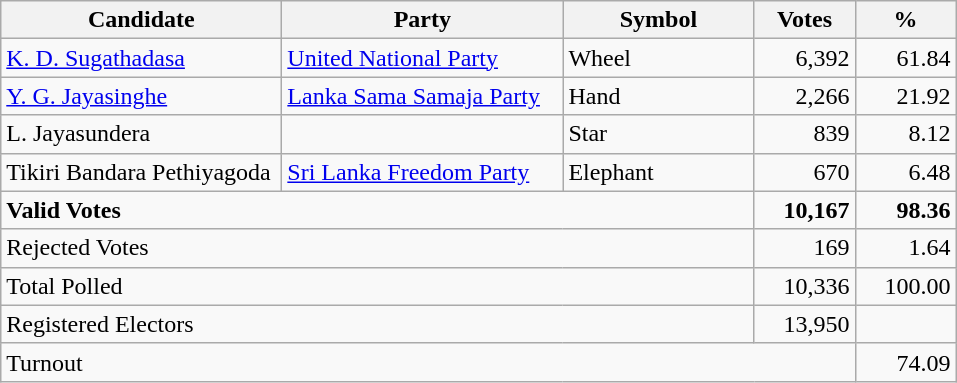<table class="wikitable" border="1" style="text-align:right;">
<tr>
<th align=left width="180">Candidate</th>
<th align=left width="180">Party</th>
<th align=left width="120">Symbol</th>
<th align=left width="60">Votes</th>
<th align=left width="60">%</th>
</tr>
<tr>
<td align=left><a href='#'>K. D. Sugathadasa</a></td>
<td align=left><a href='#'>United National Party</a></td>
<td align=left>Wheel</td>
<td>6,392</td>
<td>61.84</td>
</tr>
<tr>
<td align=left><a href='#'>Y. G. Jayasinghe</a></td>
<td align=left><a href='#'>Lanka Sama Samaja Party</a></td>
<td align=left>Hand</td>
<td>2,266</td>
<td>21.92</td>
</tr>
<tr>
<td align=left>L. Jayasundera</td>
<td align=left></td>
<td align=left>Star</td>
<td>839</td>
<td>8.12</td>
</tr>
<tr>
<td align=left>Tikiri Bandara Pethiyagoda</td>
<td align=left><a href='#'>Sri Lanka Freedom Party</a></td>
<td align=left>Elephant</td>
<td>670</td>
<td>6.48</td>
</tr>
<tr>
<td align=left colspan=3><strong>Valid Votes</strong></td>
<td><strong>10,167</strong></td>
<td><strong>98.36</strong></td>
</tr>
<tr>
<td align=left colspan=3>Rejected Votes</td>
<td>169</td>
<td>1.64</td>
</tr>
<tr>
<td align=left colspan=3>Total Polled</td>
<td>10,336</td>
<td>100.00</td>
</tr>
<tr>
<td align=left colspan=3>Registered Electors</td>
<td>13,950</td>
<td></td>
</tr>
<tr>
<td align=left colspan=4>Turnout</td>
<td>74.09</td>
</tr>
</table>
